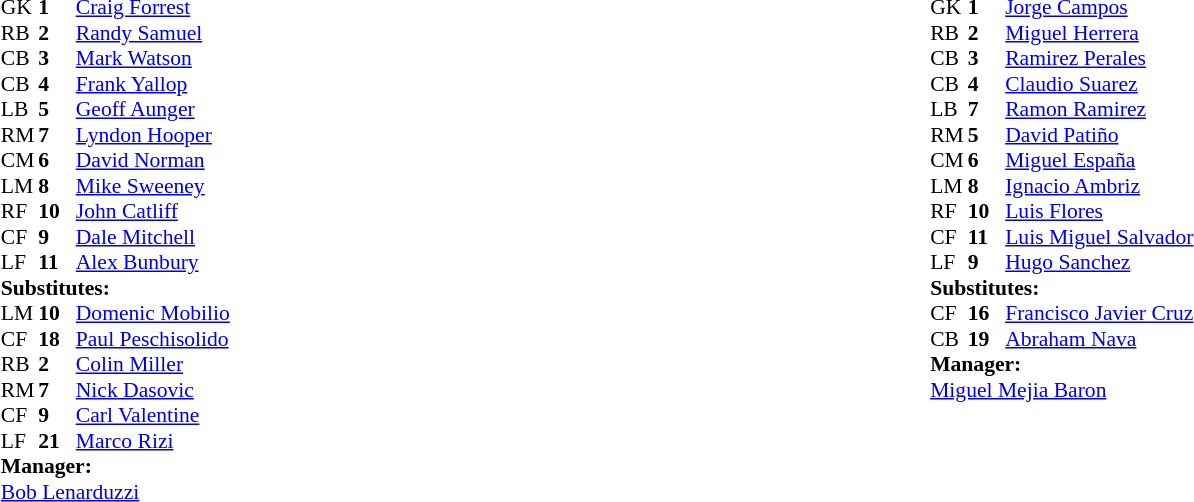<table width="100%">
<tr>
<td valign="top" width="40%"><br><table style="font-size:90%" cellspacing="0" cellpadding="0" align=center>
<tr>
<th width=25></th>
<th width=25></th>
</tr>
<tr>
<td>GK</td>
<td><strong>1</strong></td>
<td><a href='#'>Craig Forrest</a></td>
</tr>
<tr>
<td>RB</td>
<td><strong>2</strong></td>
<td><a href='#'>Randy Samuel</a></td>
<td></td>
</tr>
<tr>
<td>CB</td>
<td><strong>3</strong></td>
<td><a href='#'>Mark Watson</a></td>
</tr>
<tr>
<td>CB</td>
<td><strong>4</strong></td>
<td><a href='#'>Frank Yallop</a></td>
<td></td>
</tr>
<tr>
<td>LB</td>
<td><strong>5</strong></td>
<td><a href='#'>Geoff Aunger</a></td>
<td></td>
<td></td>
</tr>
<tr>
<td>RM</td>
<td><strong>7</strong></td>
<td><a href='#'>Lyndon Hooper</a></td>
</tr>
<tr>
<td>CM</td>
<td><strong>6</strong></td>
<td><a href='#'>David Norman</a></td>
<td></td>
<td></td>
</tr>
<tr>
<td>LM</td>
<td><strong>8</strong></td>
<td><a href='#'>Mike Sweeney</a></td>
</tr>
<tr>
<td>RF</td>
<td><strong>10</strong></td>
<td><a href='#'>John Catliff</a></td>
</tr>
<tr>
<td>CF</td>
<td><strong>9</strong></td>
<td><a href='#'>Dale Mitchell</a></td>
</tr>
<tr>
<td>LF</td>
<td><strong>11</strong></td>
<td><a href='#'>Alex Bunbury</a></td>
</tr>
<tr>
</tr>
<tr>
<td colspan=3><strong>Substitutes:</strong></td>
</tr>
<tr>
<td>LM</td>
<td><strong>10</strong></td>
<td><a href='#'>Domenic Mobilio</a></td>
<td></td>
<td></td>
</tr>
<tr>
<td>CF</td>
<td><strong>18</strong></td>
<td><a href='#'>Paul Peschisolido</a></td>
<td></td>
<td></td>
</tr>
<tr>
<td>RB</td>
<td><strong>2</strong></td>
<td><a href='#'>Colin Miller</a></td>
</tr>
<tr>
<td>RM</td>
<td><strong>7</strong></td>
<td><a href='#'>Nick Dasovic</a></td>
</tr>
<tr>
<td>CF</td>
<td><strong>9</strong></td>
<td><a href='#'>Carl Valentine</a></td>
</tr>
<tr>
<td>LF</td>
<td><strong>21</strong></td>
<td><a href='#'>Marco Rizi</a></td>
</tr>
<tr>
<td colspan=3><strong>Manager:</strong></td>
</tr>
<tr>
<td colspan=4><a href='#'>Bob Lenarduzzi</a></td>
</tr>
</table>
</td>
<td valign="top" width="50%"><br><table style="font-size:90%; margin:auto" cellspacing="0" cellpadding="0">
<tr>
<th width=25></th>
<th width=25></th>
</tr>
<tr>
<td>GK</td>
<td><strong>1</strong></td>
<td><a href='#'>Jorge Campos</a></td>
</tr>
<tr>
<td>RB</td>
<td><strong>2</strong></td>
<td><a href='#'>Miguel Herrera</a></td>
<td></td>
</tr>
<tr>
<td>CB</td>
<td><strong>3</strong></td>
<td><a href='#'>Ramirez Perales</a></td>
<td></td>
</tr>
<tr>
<td>CB</td>
<td><strong>4</strong></td>
<td><a href='#'>Claudio Suarez</a></td>
<td></td>
</tr>
<tr>
<td>LB</td>
<td><strong>7</strong></td>
<td><a href='#'>Ramon Ramirez</a></td>
</tr>
<tr>
<td>RM</td>
<td><strong>5</strong></td>
<td><a href='#'>David Patiño</a></td>
</tr>
<tr>
<td>CM</td>
<td><strong>6</strong></td>
<td><a href='#'>Miguel España</a></td>
</tr>
<tr>
<td>LM</td>
<td><strong>8</strong></td>
<td><a href='#'>Ignacio Ambriz</a></td>
<td></td>
</tr>
<tr>
<td>RF</td>
<td><strong>10</strong></td>
<td><a href='#'>Luis Flores</a></td>
</tr>
<tr>
<td>CF</td>
<td><strong>11</strong></td>
<td><a href='#'>Luis Miguel Salvador</a></td>
<td></td>
<td></td>
</tr>
<tr>
<td>LF</td>
<td><strong>9</strong></td>
<td><a href='#'>Hugo Sanchez</a></td>
<td></td>
<td></td>
</tr>
<tr>
<td colspan=3><strong>Substitutes:</strong></td>
</tr>
<tr>
<td>CF</td>
<td><strong>16</strong></td>
<td><a href='#'>Francisco Javier Cruz</a></td>
<td></td>
<td></td>
</tr>
<tr>
<td>CB</td>
<td><strong>19</strong></td>
<td><a href='#'>Abraham Nava</a></td>
<td></td>
<td></td>
</tr>
<tr>
<td colspan=3><strong>Manager:</strong></td>
</tr>
<tr>
<td colspan=4><a href='#'>Miguel Mejia Baron</a></td>
</tr>
</table>
</td>
</tr>
</table>
